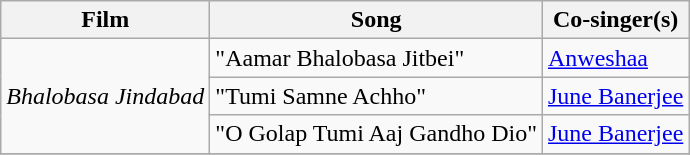<table class="wikitable plainrowheaders" textcolor:#000;">
<tr>
<th scope="col"><strong>Film</strong></th>
<th scope="col"><strong>Song</strong></th>
<th scope="col"><strong>Co-singer(s)</strong></th>
</tr>
<tr>
<td rowspan="3"><em>Bhalobasa Jindabad</em></td>
<td>"Aamar Bhalobasa Jitbei"</td>
<td><a href='#'>Anweshaa</a></td>
</tr>
<tr>
<td>"Tumi Samne Achho"</td>
<td><a href='#'>June Banerjee</a></td>
</tr>
<tr>
<td>"O Golap Tumi Aaj Gandho Dio"</td>
<td><a href='#'>June Banerjee</a></td>
</tr>
<tr>
</tr>
</table>
